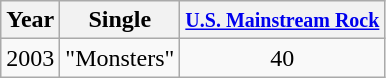<table class="wikitable">
<tr>
<th>Year</th>
<th>Single</th>
<th><small><a href='#'>U.S. Mainstream Rock</a></small></th>
</tr>
<tr>
<td align="center">2003</td>
<td>"Monsters"</td>
<td align="center">40</td>
</tr>
</table>
